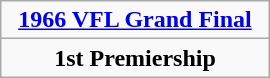<table class="wikitable"  style="width:180px; text-align:center; float:left; margin-right:1em">
<tr>
<td><strong><a href='#'>1966 VFL Grand Final</a></strong></td>
</tr>
<tr>
<td><strong>1st Premiership</strong></td>
</tr>
</table>
